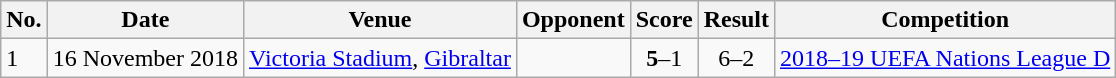<table class="wikitable plainrowheaders">
<tr>
<th>No.</th>
<th>Date</th>
<th>Venue</th>
<th>Opponent</th>
<th>Score</th>
<th>Result</th>
<th>Competition</th>
</tr>
<tr>
<td>1</td>
<td>16 November 2018</td>
<td><a href='#'>Victoria Stadium</a>, <a href='#'>Gibraltar</a></td>
<td></td>
<td align=center><strong>5</strong>–1</td>
<td align=center>6–2</td>
<td><a href='#'>2018–19 UEFA Nations League D</a></td>
</tr>
</table>
